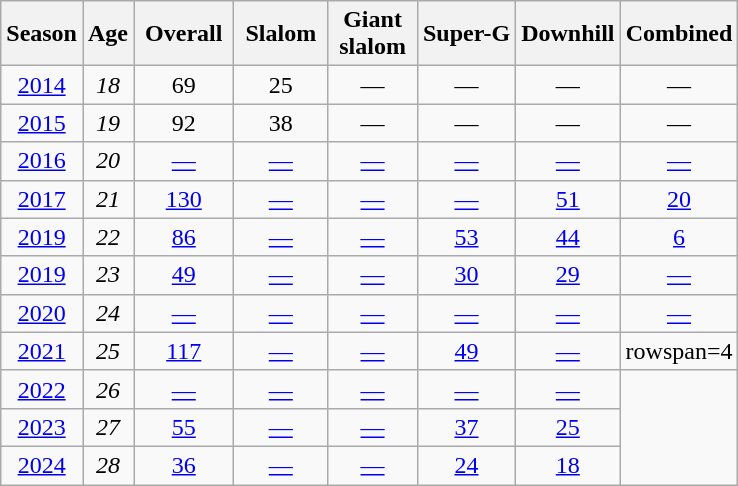<table class=wikitable style="text-align:center">
<tr>
<th>Season</th>
<th>Age</th>
<th> Overall </th>
<th> Slalom </th>
<th>Giant<br> slalom </th>
<th>Super-G</th>
<th>Downhill</th>
<th>Combined</th>
</tr>
<tr>
<td><a href='#'>2014</a></td>
<td><em>18</em></td>
<td>69</td>
<td>25</td>
<td>—</td>
<td>—</td>
<td>—</td>
<td>—</td>
</tr>
<tr>
<td><a href='#'>2015</a></td>
<td><em>19</em></td>
<td>92</td>
<td>38</td>
<td>—</td>
<td>—</td>
<td>—</td>
<td>—</td>
</tr>
<tr>
<td><a href='#'>2016</a></td>
<td><em>20</em></td>
<td><a href='#'>—</a></td>
<td><a href='#'>—</a></td>
<td><a href='#'>—</a></td>
<td><a href='#'>—</a></td>
<td><a href='#'>—</a></td>
<td><a href='#'>—</a></td>
</tr>
<tr>
<td><a href='#'>2017</a></td>
<td><em>21</em></td>
<td><a href='#'>130</a></td>
<td><a href='#'>—</a></td>
<td><a href='#'>—</a></td>
<td><a href='#'>—</a></td>
<td><a href='#'>51</a></td>
<td><a href='#'>20</a></td>
</tr>
<tr>
<td><a href='#'>2019</a></td>
<td><em>22</em></td>
<td><a href='#'>86</a></td>
<td><a href='#'>—</a></td>
<td><a href='#'>—</a></td>
<td><a href='#'>53</a></td>
<td><a href='#'>44</a></td>
<td><a href='#'>6</a></td>
</tr>
<tr>
<td><a href='#'>2019</a></td>
<td><em>23</em></td>
<td><a href='#'>49</a></td>
<td><a href='#'>—</a></td>
<td><a href='#'>—</a></td>
<td><a href='#'>30</a></td>
<td><a href='#'>29</a></td>
<td><a href='#'>—</a></td>
</tr>
<tr>
<td><a href='#'>2020</a></td>
<td><em>24</em></td>
<td><a href='#'>—</a></td>
<td><a href='#'>—</a></td>
<td><a href='#'>—</a></td>
<td><a href='#'>—</a></td>
<td><a href='#'>—</a></td>
<td><a href='#'>—</a></td>
</tr>
<tr>
<td><a href='#'>2021</a></td>
<td><em>25</em></td>
<td><a href='#'>117</a></td>
<td><a href='#'>—</a></td>
<td><a href='#'>—</a></td>
<td><a href='#'>49</a></td>
<td><a href='#'>—</a></td>
<td>rowspan=4 </td>
</tr>
<tr>
<td><a href='#'>2022</a></td>
<td><em>26</em></td>
<td><a href='#'>—</a></td>
<td><a href='#'>—</a></td>
<td><a href='#'>—</a></td>
<td><a href='#'>—</a></td>
<td><a href='#'>—</a></td>
</tr>
<tr>
<td><a href='#'>2023</a></td>
<td><em>27</em></td>
<td><a href='#'>55</a></td>
<td><a href='#'>—</a></td>
<td><a href='#'>—</a></td>
<td><a href='#'>37</a></td>
<td><a href='#'>25</a></td>
</tr>
<tr>
<td><a href='#'>2024</a></td>
<td><em>28</em></td>
<td><a href='#'>36</a></td>
<td><a href='#'>—</a></td>
<td><a href='#'>—</a></td>
<td><a href='#'>24</a></td>
<td><a href='#'>18</a></td>
</tr>
</table>
